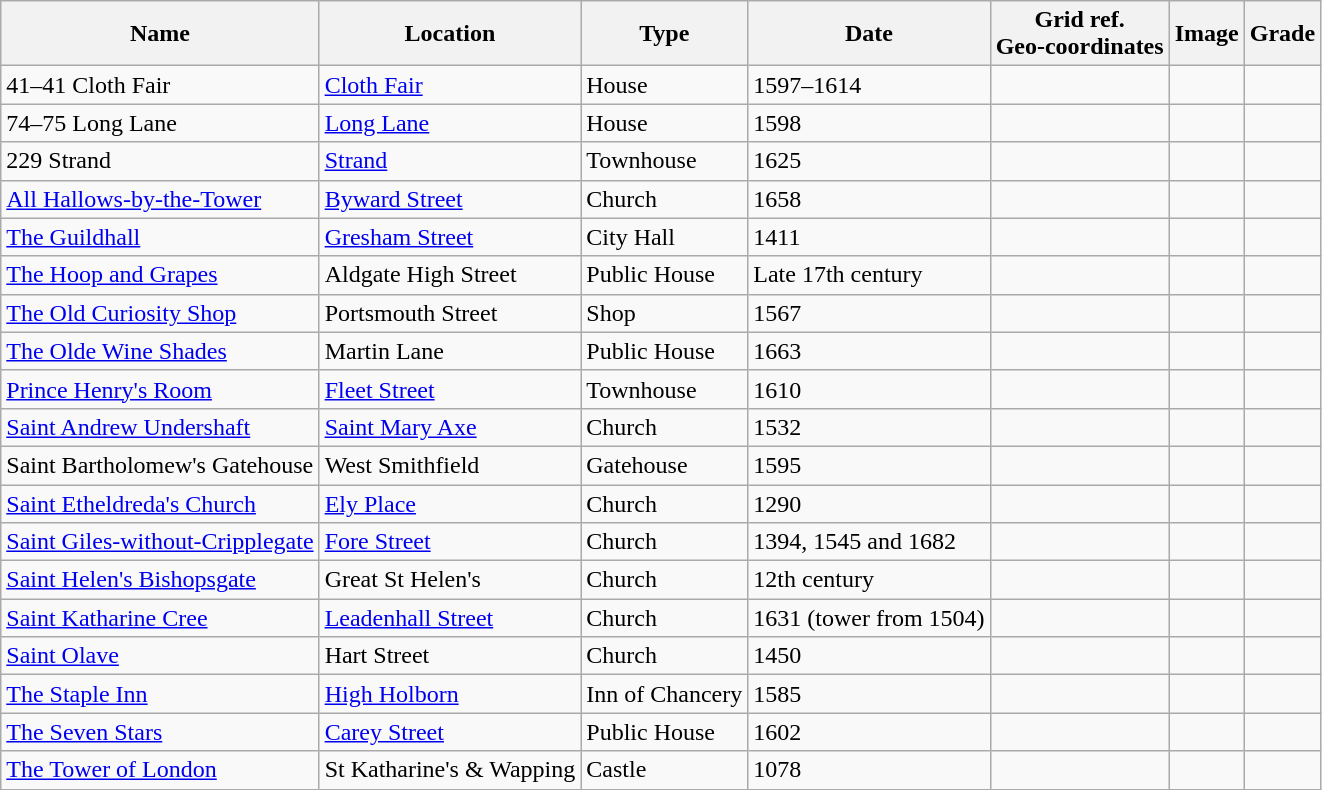<table Class="wikitable sortable">
<tr>
<th>Name</th>
<th>Location</th>
<th>Type</th>
<th>Date</th>
<th>Grid ref.<br>Geo-coordinates</th>
<th>Image</th>
<th>Grade</th>
</tr>
<tr>
<td>41–41 Cloth Fair</td>
<td><a href='#'>Cloth Fair</a></td>
<td>House</td>
<td>1597–1614</td>
<td></td>
<td></td>
<td align="center" ></td>
</tr>
<tr>
<td>74–75 Long Lane</td>
<td><a href='#'>Long Lane</a></td>
<td>House</td>
<td>1598</td>
<td></td>
<td></td>
<td align="center" ></td>
</tr>
<tr>
<td>229 Strand</td>
<td><a href='#'>Strand</a></td>
<td>Townhouse</td>
<td>1625</td>
<td></td>
<td></td>
<td align="center" ></td>
</tr>
<tr>
<td><a href='#'>All Hallows-by-the-Tower</a></td>
<td><a href='#'>Byward Street</a></td>
<td>Church</td>
<td>1658</td>
<td></td>
<td></td>
<td align="center" ></td>
</tr>
<tr>
<td><a href='#'>The Guildhall</a></td>
<td><a href='#'>Gresham Street</a></td>
<td>City Hall</td>
<td>1411</td>
<td></td>
<td></td>
<td align="center" ></td>
</tr>
<tr>
<td><a href='#'>The Hoop and Grapes</a></td>
<td>Aldgate High Street</td>
<td>Public House</td>
<td>Late 17th century</td>
<td></td>
<td></td>
<td align="center" ></td>
</tr>
<tr>
<td><a href='#'>The Old Curiosity Shop</a></td>
<td>Portsmouth Street</td>
<td>Shop</td>
<td>1567</td>
<td></td>
<td></td>
<td align="center" ></td>
</tr>
<tr>
<td><a href='#'>The Olde Wine Shades</a></td>
<td>Martin Lane</td>
<td>Public House</td>
<td>1663</td>
<td></td>
<td></td>
<td align="center" ></td>
</tr>
<tr>
<td><a href='#'>Prince Henry's Room</a></td>
<td><a href='#'>Fleet Street</a></td>
<td>Townhouse</td>
<td>1610</td>
<td></td>
<td></td>
<td align="center" ></td>
</tr>
<tr>
<td><a href='#'>Saint Andrew Undershaft</a></td>
<td><a href='#'>Saint Mary Axe</a></td>
<td>Church</td>
<td>1532</td>
<td></td>
<td></td>
<td align="center" ></td>
</tr>
<tr>
<td>Saint Bartholomew's Gatehouse</td>
<td>West Smithfield</td>
<td>Gatehouse</td>
<td>1595</td>
<td></td>
<td></td>
<td align="center" ></td>
</tr>
<tr>
<td><a href='#'>Saint Etheldreda's Church</a></td>
<td><a href='#'>Ely Place</a></td>
<td>Church</td>
<td>1290</td>
<td></td>
<td></td>
<td align="center" ></td>
</tr>
<tr>
<td><a href='#'>Saint Giles-without-Cripplegate</a></td>
<td><a href='#'>Fore Street</a></td>
<td>Church</td>
<td>1394, 1545 and 1682</td>
<td></td>
<td></td>
<td align="center" ></td>
</tr>
<tr>
<td><a href='#'>Saint Helen's Bishopsgate</a></td>
<td>Great St Helen's</td>
<td>Church</td>
<td>12th century</td>
<td></td>
<td></td>
<td align="center" ></td>
</tr>
<tr>
<td><a href='#'>Saint Katharine Cree</a></td>
<td><a href='#'>Leadenhall Street</a></td>
<td>Church</td>
<td>1631 (tower from 1504)</td>
<td></td>
<td></td>
<td align="center" ></td>
</tr>
<tr>
<td><a href='#'>Saint Olave</a></td>
<td>Hart Street</td>
<td>Church</td>
<td>1450</td>
<td></td>
<td></td>
<td align="center" ></td>
</tr>
<tr>
<td><a href='#'>The Staple Inn</a></td>
<td><a href='#'>High Holborn</a></td>
<td>Inn of Chancery</td>
<td>1585</td>
<td></td>
<td></td>
<td align="center" ></td>
</tr>
<tr>
<td><a href='#'>The Seven Stars</a></td>
<td><a href='#'>Carey Street</a></td>
<td>Public House</td>
<td>1602</td>
<td></td>
<td></td>
<td align="center" ></td>
</tr>
<tr>
<td><a href='#'>The Tower of London</a></td>
<td>St Katharine's & Wapping</td>
<td>Castle</td>
<td>1078</td>
<td></td>
<td></td>
<td align="center" ></td>
</tr>
</table>
